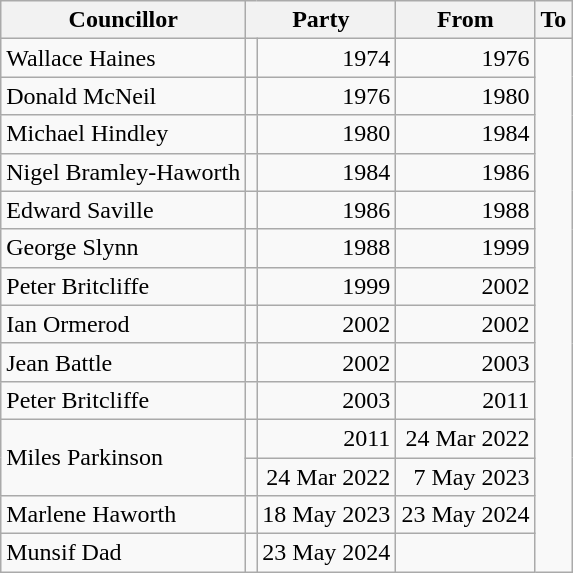<table class=wikitable>
<tr>
<th>Councillor</th>
<th colspan=2>Party</th>
<th>From</th>
<th>To</th>
</tr>
<tr>
<td>Wallace Haines</td>
<td></td>
<td align=right>1974</td>
<td align=right>1976</td>
</tr>
<tr>
<td>Donald McNeil</td>
<td></td>
<td align=right>1976</td>
<td align=right>1980</td>
</tr>
<tr>
<td>Michael Hindley</td>
<td></td>
<td align=right>1980</td>
<td align=right>1984</td>
</tr>
<tr>
<td>Nigel Bramley-Haworth</td>
<td></td>
<td align=right>1984</td>
<td align=right>1986</td>
</tr>
<tr>
<td>Edward Saville</td>
<td></td>
<td align=right>1986</td>
<td align=right>1988</td>
</tr>
<tr>
<td>George Slynn</td>
<td></td>
<td align=right>1988</td>
<td align=right>1999</td>
</tr>
<tr>
<td>Peter Britcliffe</td>
<td></td>
<td align=right>1999</td>
<td align=right>2002</td>
</tr>
<tr>
<td>Ian Ormerod</td>
<td></td>
<td align=right>2002</td>
<td align=right>2002</td>
</tr>
<tr>
<td>Jean Battle</td>
<td></td>
<td align=right>2002</td>
<td align=right>2003</td>
</tr>
<tr>
<td>Peter Britcliffe</td>
<td></td>
<td align=right>2003</td>
<td align=right>2011</td>
</tr>
<tr>
<td rowspan=2>Miles Parkinson</td>
<td></td>
<td align=right>2011</td>
<td align=right>24 Mar 2022</td>
</tr>
<tr>
<td></td>
<td align=right>24 Mar 2022</td>
<td align=right>7 May 2023</td>
</tr>
<tr>
<td>Marlene Haworth</td>
<td></td>
<td align=right>18 May 2023</td>
<td align=right>23 May 2024</td>
</tr>
<tr>
<td>Munsif Dad</td>
<td></td>
<td align=right>23 May 2024</td>
<td></td>
</tr>
</table>
